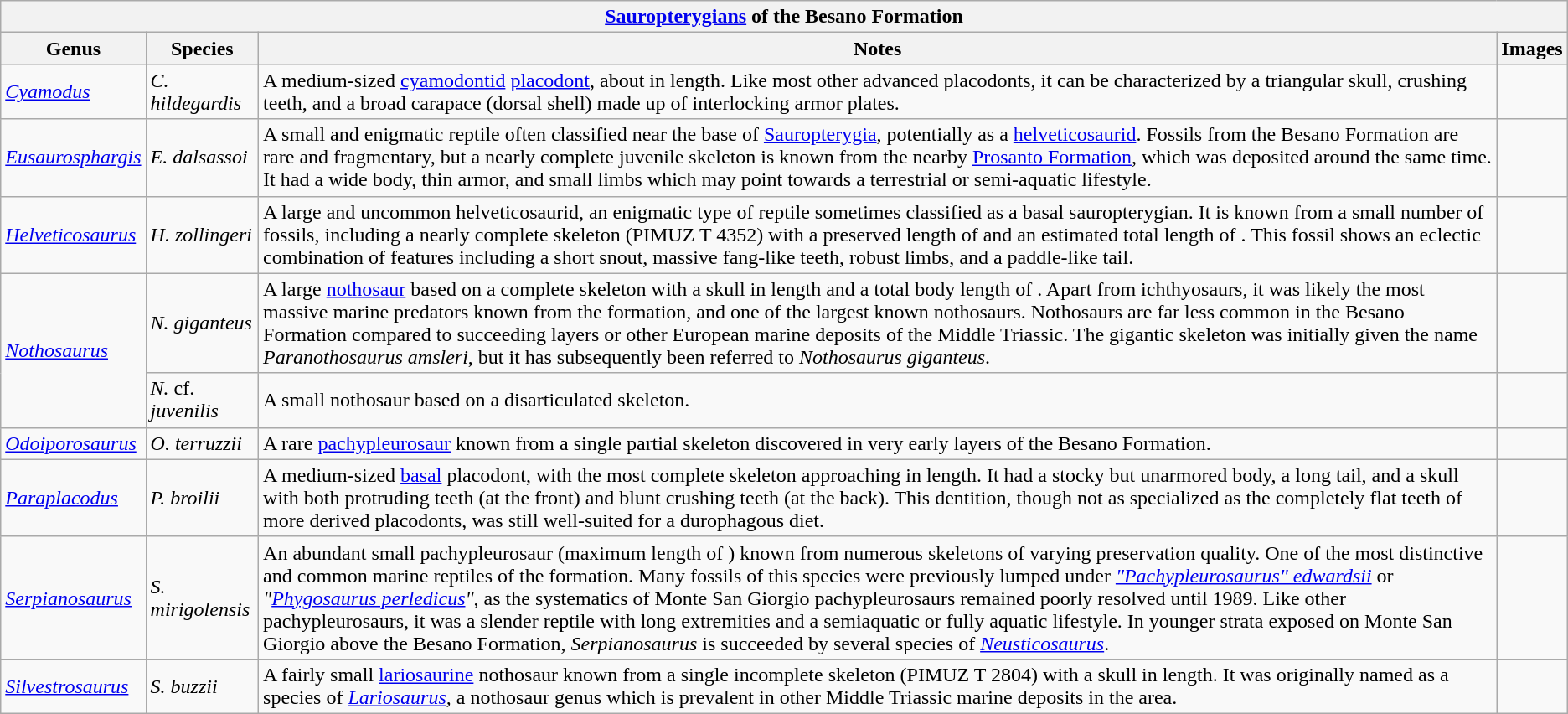<table class="wikitable" align="center">
<tr>
<th colspan="4" align="center"><strong><a href='#'>Sauropterygians</a> of the Besano Formation</strong></th>
</tr>
<tr>
<th>Genus</th>
<th>Species</th>
<th>Notes</th>
<th>Images</th>
</tr>
<tr>
<td><em><a href='#'>Cyamodus</a></em></td>
<td><em>C. hildegardis</em></td>
<td>A medium-sized <a href='#'>cyamodontid</a> <a href='#'>placodont</a>, about  in length. Like most other advanced placodonts, it can be characterized by a triangular skull, crushing teeth, and a broad carapace (dorsal shell) made up of interlocking armor plates.</td>
<td></td>
</tr>
<tr>
<td><em><a href='#'>Eusaurosphargis</a></em></td>
<td><em>E. dalsassoi</em></td>
<td>A small and enigmatic reptile often classified near the base of <a href='#'>Sauropterygia</a>, potentially as a <a href='#'>helveticosaurid</a>. Fossils from the Besano Formation are rare and fragmentary, but a nearly complete juvenile skeleton is known from the nearby <a href='#'>Prosanto Formation</a>, which was deposited around the same time. It had a wide body, thin armor, and small limbs which may point towards a terrestrial or semi-aquatic lifestyle.</td>
<td></td>
</tr>
<tr>
<td><em><a href='#'>Helveticosaurus</a></em></td>
<td><em>H. zollingeri</em></td>
<td>A large and uncommon helveticosaurid, an enigmatic type of reptile sometimes classified as a basal sauropterygian. It is known from a small number of fossils, including a nearly complete skeleton (PIMUZ T 4352) with a preserved length of  and an estimated total length of . This fossil shows an eclectic combination of features including a short snout, massive fang-like teeth, robust limbs, and a paddle-like tail.<em></em></td>
<td></td>
</tr>
<tr>
<td rowspan="2"><em><a href='#'>Nothosaurus</a></em></td>
<td><em>N. giganteus</em></td>
<td>A large <a href='#'>nothosaur</a> based on a complete skeleton with a skull  in length and a total body length of . Apart from ichthyosaurs, it was likely the most massive marine predators known from the formation, and one of the largest known nothosaurs. Nothosaurs are far less common in the Besano Formation compared to succeeding layers or other European marine deposits of the Middle Triassic. The gigantic skeleton was initially given the name <em>Paranothosaurus amsleri</em>, but it has subsequently been referred to <em>Nothosaurus giganteus</em>.</td>
<td></td>
</tr>
<tr>
<td><em>N.</em> cf. <em>juvenilis</em></td>
<td>A small nothosaur based on a disarticulated skeleton.</td>
<td></td>
</tr>
<tr>
<td><em><a href='#'>Odoiporosaurus</a></em></td>
<td><em>O. terruzzii</em></td>
<td>A rare <a href='#'>pachypleurosaur</a> known from a single partial skeleton discovered in very early layers of the Besano Formation.<em></em></td>
<td></td>
</tr>
<tr>
<td><em><a href='#'>Paraplacodus</a></em></td>
<td><em>P. broilii</em></td>
<td>A medium-sized <a href='#'>basal</a> placodont, with the most complete skeleton approaching  in length. It had a stocky but unarmored body, a long tail, and a skull with both protruding teeth (at the front) and blunt crushing teeth (at the back). This dentition, though not as specialized as the completely flat teeth of more derived placodonts, was still well-suited for a durophagous diet.</td>
<td></td>
</tr>
<tr>
<td><em><a href='#'>Serpianosaurus</a></em></td>
<td><em>S. mirigolensis</em></td>
<td>An abundant small pachypleurosaur (maximum length of )<em></em> known from numerous skeletons of varying preservation quality. One of the most distinctive and common marine reptiles of the formation. Many fossils of this species were previously lumped under <em><a href='#'>"Pachypleurosaurus" edwardsii</a></em> or <em>"<a href='#'>Phygosaurus perledicus</a>"</em>, as the systematics of Monte San Giorgio pachypleurosaurs remained poorly resolved until 1989.<em></em> Like other pachypleurosaurs, it was a slender reptile with long extremities and a semiaquatic or fully aquatic lifestyle. In younger strata exposed on Monte San Giorgio above the Besano Formation, <em>Serpianosaurus</em> is succeeded by several species of <em><a href='#'>Neusticosaurus</a></em>.<em></em></td>
<td></td>
</tr>
<tr>
<td><em><a href='#'>Silvestrosaurus</a></em></td>
<td><em>S. buzzii</em></td>
<td>A fairly small <a href='#'>lariosaurine</a> nothosaur known from a single incomplete skeleton (PIMUZ T 2804) with a skull  in length.<em></em> It was originally named as a species of <em><a href='#'>Lariosaurus</a>,</em> a nothosaur genus which is prevalent in other Middle Triassic marine deposits in the area.<em></em></td>
<td></td>
</tr>
</table>
